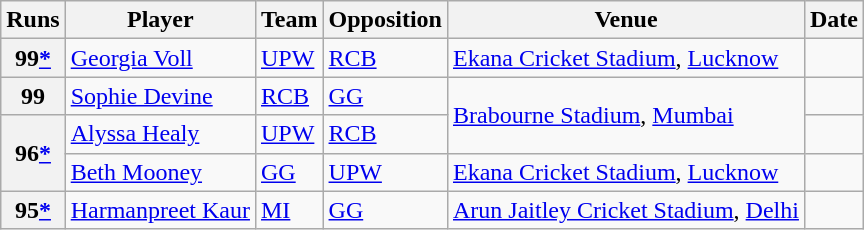<table class="wikitable">
<tr>
<th>Runs</th>
<th>Player</th>
<th>Team</th>
<th>Opposition</th>
<th>Venue</th>
<th>Date</th>
</tr>
<tr>
<th>99<a href='#'>*</a></th>
<td><a href='#'>Georgia Voll</a></td>
<td><a href='#'>UPW</a></td>
<td><a href='#'>RCB</a></td>
<td><a href='#'>Ekana Cricket Stadium</a>, <a href='#'>Lucknow</a></td>
<td></td>
</tr>
<tr>
<th>99</th>
<td><a href='#'>Sophie Devine</a></td>
<td><a href='#'>RCB</a></td>
<td><a href='#'>GG</a></td>
<td rowspan="2"><a href='#'>Brabourne Stadium</a>, <a href='#'>Mumbai</a></td>
<td></td>
</tr>
<tr>
<th rowspan="2">96<a href='#'>*</a></th>
<td><a href='#'>Alyssa Healy</a></td>
<td><a href='#'>UPW</a></td>
<td><a href='#'>RCB</a></td>
<td></td>
</tr>
<tr>
<td><a href='#'>Beth Mooney</a></td>
<td><a href='#'>GG</a></td>
<td><a href='#'>UPW</a></td>
<td><a href='#'>Ekana Cricket Stadium</a>, <a href='#'>Lucknow</a></td>
<td></td>
</tr>
<tr>
<th>95<a href='#'>*</a></th>
<td><a href='#'>Harmanpreet Kaur</a></td>
<td><a href='#'>MI</a></td>
<td><a href='#'>GG</a></td>
<td><a href='#'>Arun Jaitley Cricket Stadium</a>, <a href='#'>Delhi</a></td>
<td></td>
</tr>
</table>
